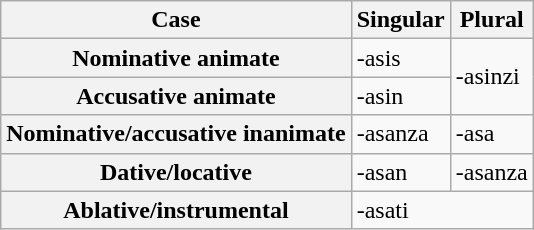<table class="wikitable">
<tr>
<th>Case</th>
<th>Singular</th>
<th>Plural</th>
</tr>
<tr>
<th>Nominative animate</th>
<td>-asis</td>
<td rowspan="2">-asinzi</td>
</tr>
<tr>
<th>Accusative animate</th>
<td>-asin</td>
</tr>
<tr>
<th>Nominative/accusative inanimate</th>
<td>-asanza</td>
<td>-asa</td>
</tr>
<tr>
<th>Dative/locative</th>
<td>-asan</td>
<td>-asanza</td>
</tr>
<tr>
<th>Ablative/instrumental</th>
<td colspan="2">-asati</td>
</tr>
</table>
